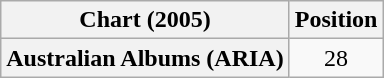<table class="wikitable plainrowheaders" style="text-align:center">
<tr>
<th scope="col">Chart (2005)</th>
<th scope="col">Position</th>
</tr>
<tr>
<th scope="row">Australian Albums (ARIA)</th>
<td>28</td>
</tr>
</table>
